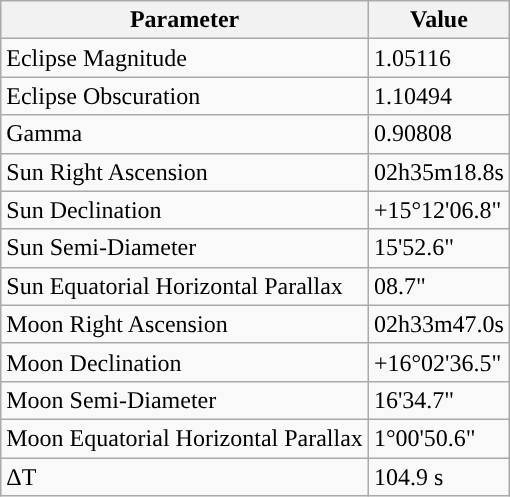<table class="wikitable">
<tr>
<th>Parameter</th>
<th>Value</th>
</tr>
<tr>
<td>Eclipse Magnitude</td>
<td>1.05116</td>
</tr>
<tr>
<td>Eclipse Obscuration</td>
<td>1.10494</td>
</tr>
<tr>
<td>Gamma</td>
<td>0.90808</td>
</tr>
<tr>
<td>Sun Right Ascension</td>
<td>02h35m18.8s</td>
</tr>
<tr>
<td>Sun Declination</td>
<td>+15°12'06.8"</td>
</tr>
<tr>
<td>Sun Semi-Diameter</td>
<td>15'52.6"</td>
</tr>
<tr>
<td>Sun Equatorial Horizontal Parallax</td>
<td>08.7"</td>
</tr>
<tr>
<td>Moon Right Ascension</td>
<td>02h33m47.0s</td>
</tr>
<tr>
<td>Moon Declination</td>
<td>+16°02'36.5"</td>
</tr>
<tr>
<td>Moon Semi-Diameter</td>
<td>16'34.7"</td>
</tr>
<tr>
<td>Moon Equatorial Horizontal Parallax</td>
<td>1°00'50.6"</td>
</tr>
<tr>
<td>ΔT</td>
<td>104.9 s</td>
</tr>
</table>
